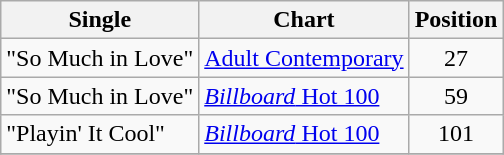<table class="wikitable">
<tr>
<th>Single</th>
<th>Chart</th>
<th>Position</th>
</tr>
<tr>
<td>"So Much in Love"</td>
<td><a href='#'>Adult Contemporary</a></td>
<td align="center">27</td>
</tr>
<tr>
<td>"So Much in Love"</td>
<td><a href='#'><em>Billboard</em> Hot 100</a></td>
<td align="center">59</td>
</tr>
<tr>
<td>"Playin' It Cool"</td>
<td><a href='#'><em>Billboard</em> Hot 100</a></td>
<td align="center">101</td>
</tr>
<tr>
</tr>
</table>
